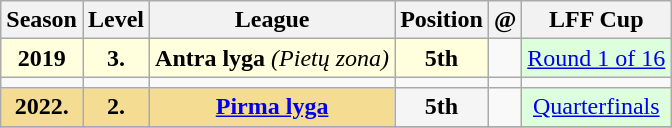<table class="wikitable">
<tr>
<th>Season</th>
<th>Level</th>
<th>League</th>
<th>Position</th>
<th>@</th>
<th>LFF Cup</th>
</tr>
<tr>
<td bgcolor="#ffffdd" style="text-align:center;"><strong>2019</strong></td>
<td bgcolor="#ffffdd" style="text-align:center;"><strong>3.</strong></td>
<td style="background:#FFFFdd;"><strong>Antra lyga</strong> <em>(Pietų zona)</em></td>
<td bgcolor="#ffffdd" style="text-align:center;"><strong>5th</strong></td>
<td></td>
<td bgcolor="#DDFFDD" style="text-align:center;"><a href='#'>Round 1 of 16</a></td>
</tr>
<tr>
<td></td>
<td></td>
<td></td>
<td></td>
<td></td>
<td></td>
</tr>
<tr>
<td bgcolor="#F4DC93" style="text-align:center;"><strong>2022.</strong></td>
<td bgcolor="#F4DC93" style="text-align:center;"><strong>2.</strong></td>
<td bgcolor="#F4DC93" style="text-align:center;"><strong><a href='#'>Pirma lyga</a></strong></td>
<td bgcolor="#F5F5F5" style="text-align:center;"><strong>5th</strong></td>
<td></td>
<td bgcolor="#DDFFDD" style="text-align:center;"><a href='#'>Quarterfinals</a></td>
</tr>
<tr>
</tr>
</table>
